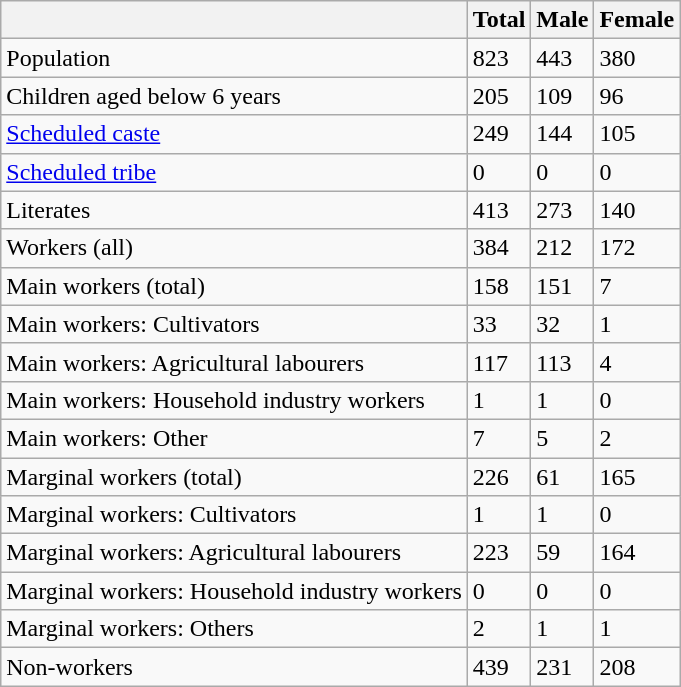<table class="wikitable sortable">
<tr>
<th></th>
<th>Total</th>
<th>Male</th>
<th>Female</th>
</tr>
<tr>
<td>Population</td>
<td>823</td>
<td>443</td>
<td>380</td>
</tr>
<tr>
<td>Children aged below 6 years</td>
<td>205</td>
<td>109</td>
<td>96</td>
</tr>
<tr>
<td><a href='#'>Scheduled caste</a></td>
<td>249</td>
<td>144</td>
<td>105</td>
</tr>
<tr>
<td><a href='#'>Scheduled tribe</a></td>
<td>0</td>
<td>0</td>
<td>0</td>
</tr>
<tr>
<td>Literates</td>
<td>413</td>
<td>273</td>
<td>140</td>
</tr>
<tr>
<td>Workers (all)</td>
<td>384</td>
<td>212</td>
<td>172</td>
</tr>
<tr>
<td>Main workers (total)</td>
<td>158</td>
<td>151</td>
<td>7</td>
</tr>
<tr>
<td>Main workers: Cultivators</td>
<td>33</td>
<td>32</td>
<td>1</td>
</tr>
<tr>
<td>Main workers: Agricultural labourers</td>
<td>117</td>
<td>113</td>
<td>4</td>
</tr>
<tr>
<td>Main workers: Household industry workers</td>
<td>1</td>
<td>1</td>
<td>0</td>
</tr>
<tr>
<td>Main workers: Other</td>
<td>7</td>
<td>5</td>
<td>2</td>
</tr>
<tr>
<td>Marginal workers (total)</td>
<td>226</td>
<td>61</td>
<td>165</td>
</tr>
<tr>
<td>Marginal workers: Cultivators</td>
<td>1</td>
<td>1</td>
<td>0</td>
</tr>
<tr>
<td>Marginal workers: Agricultural labourers</td>
<td>223</td>
<td>59</td>
<td>164</td>
</tr>
<tr>
<td>Marginal workers: Household industry workers</td>
<td>0</td>
<td>0</td>
<td>0</td>
</tr>
<tr>
<td>Marginal workers: Others</td>
<td>2</td>
<td>1</td>
<td>1</td>
</tr>
<tr>
<td>Non-workers</td>
<td>439</td>
<td>231</td>
<td>208</td>
</tr>
</table>
